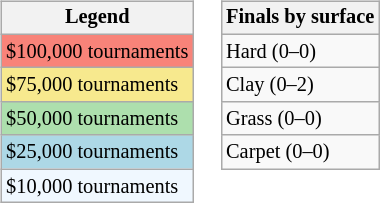<table>
<tr valign=top>
<td><br><table class=wikitable style="font-size:85%">
<tr>
<th>Legend</th>
</tr>
<tr style="background:#f88379;">
<td>$100,000 tournaments</td>
</tr>
<tr style="background:#f7e98e;">
<td>$75,000 tournaments</td>
</tr>
<tr style="background:#addfad;">
<td>$50,000 tournaments</td>
</tr>
<tr style="background:lightblue;">
<td>$25,000 tournaments</td>
</tr>
<tr style="background:#f0f8ff;">
<td>$10,000 tournaments</td>
</tr>
</table>
</td>
<td><br><table class=wikitable style="font-size:85%">
<tr>
<th>Finals by surface</th>
</tr>
<tr>
<td>Hard (0–0)</td>
</tr>
<tr>
<td>Clay (0–2)</td>
</tr>
<tr>
<td>Grass (0–0)</td>
</tr>
<tr>
<td>Carpet (0–0)</td>
</tr>
</table>
</td>
</tr>
</table>
